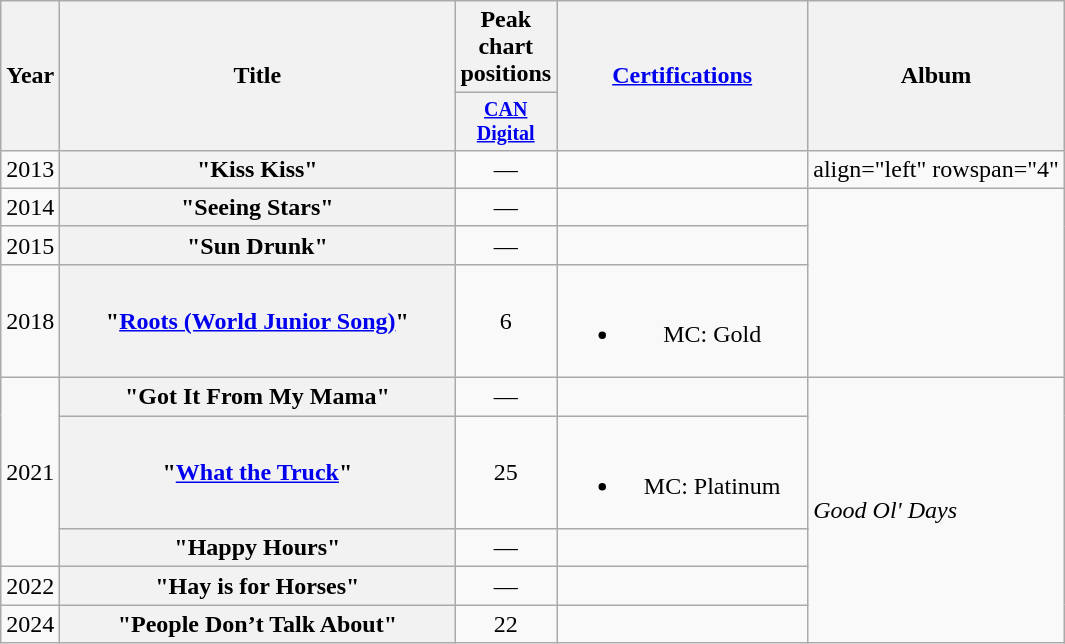<table class="wikitable plainrowheaders" style="text-align:center;">
<tr>
<th scope="col" rowspan="2" style="width:1em;">Year</th>
<th scope="col" rowspan="2" style="width:16em;">Title</th>
<th scope="col" colspan="1">Peak chart<br>positions</th>
<th scope="col" rowspan="2" style="width:10em;"><a href='#'>Certifications</a></th>
<th scope="col" rowspan="2">Album</th>
</tr>
<tr style="font-size:smaller;">
<th scope="col" style="width:3.5em;"><a href='#'>CAN <br>Digital</a><br></th>
</tr>
<tr>
<td>2013</td>
<th scope="row">"Kiss Kiss"</th>
<td>—</td>
<td></td>
<td>align="left" rowspan="4" </td>
</tr>
<tr>
<td>2014</td>
<th scope="row">"Seeing Stars"</th>
<td>—</td>
<td></td>
</tr>
<tr>
<td>2015</td>
<th scope="row">"Sun Drunk"</th>
<td>—</td>
<td></td>
</tr>
<tr>
<td>2018</td>
<th scope="row">"<a href='#'>Roots (World Junior Song)</a>"</th>
<td>6</td>
<td><br><ul><li>MC: Gold</li></ul></td>
</tr>
<tr>
<td rowspan="3">2021</td>
<th scope="row">"Got It From My Mama"</th>
<td>—</td>
<td></td>
<td align="left" rowspan="5"><em>Good Ol' Days</em></td>
</tr>
<tr>
<th scope="row">"<a href='#'>What the Truck</a>"<br></th>
<td>25</td>
<td><br><ul><li>MC: Platinum</li></ul></td>
</tr>
<tr>
<th scope="row">"Happy Hours"</th>
<td>—</td>
<td></td>
</tr>
<tr>
<td>2022</td>
<th scope="row">"Hay is for Horses"</th>
<td>—</td>
<td></td>
</tr>
<tr>
<td>2024</td>
<th scope="row">"People Don’t Talk About"</th>
<td>22</td>
<td></td>
</tr>
</table>
